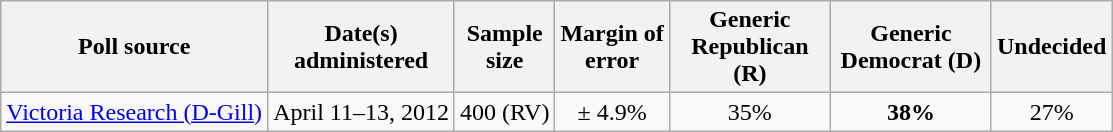<table class="wikitable">
<tr>
<th>Poll source</th>
<th>Date(s)<br>administered</th>
<th>Sample<br>size</th>
<th>Margin of<br>error</th>
<th style="width:100px;">Generic<br>Republican (R)</th>
<th style="width:100px;">Generic<br>Democrat (D)</th>
<th>Undecided</th>
</tr>
<tr>
<td><a href='#'>Victoria Research (D-Gill)</a></td>
<td align=center>April 11–13, 2012</td>
<td align=center>400 (RV)</td>
<td align=center>± 4.9%</td>
<td align=center>35%</td>
<td align=center ><strong>38%</strong></td>
<td align=center>27%</td>
</tr>
</table>
